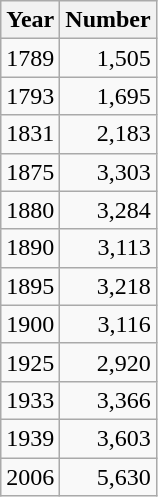<table class="wikitable">
<tr>
<th>Year</th>
<th>Number</th>
</tr>
<tr>
<td>1789</td>
<td align="right">1,505</td>
</tr>
<tr>
<td>1793</td>
<td align="right">1,695</td>
</tr>
<tr>
<td>1831</td>
<td align="right">2,183</td>
</tr>
<tr>
<td>1875</td>
<td align="right">3,303</td>
</tr>
<tr>
<td>1880</td>
<td align="right">3,284</td>
</tr>
<tr>
<td>1890</td>
<td align="right">3,113</td>
</tr>
<tr>
<td>1895</td>
<td align="right">3,218</td>
</tr>
<tr>
<td>1900</td>
<td align="right">3,116</td>
</tr>
<tr>
<td>1925</td>
<td align="right">2,920</td>
</tr>
<tr>
<td>1933</td>
<td align="right">3,366</td>
</tr>
<tr>
<td>1939</td>
<td align="right">3,603</td>
</tr>
<tr>
<td>2006</td>
<td align="right">5,630</td>
</tr>
</table>
